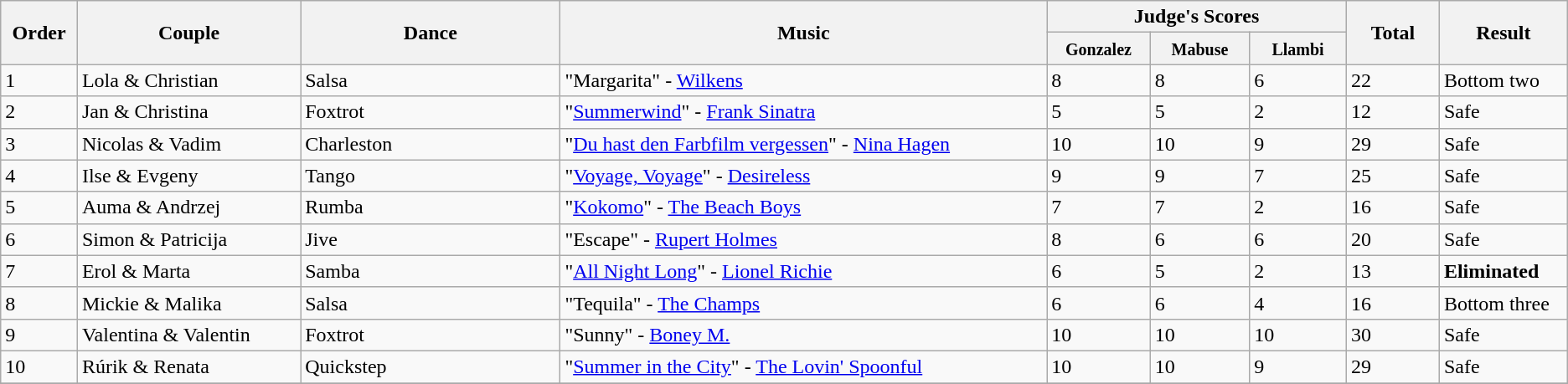<table class="wikitable sortable center">
<tr>
<th rowspan="2" style="width: 4em">Order</th>
<th rowspan="2" style="width: 17em">Couple</th>
<th rowspan="2" style="width: 20em">Dance</th>
<th rowspan="2" style="width: 40em">Music</th>
<th colspan="3">Judge's Scores</th>
<th rowspan="2" style="width: 6em">Total</th>
<th rowspan="2" style="width: 7em">Result</th>
</tr>
<tr>
<th style="width: 6em"><small>Gonzalez</small></th>
<th style="width: 6em"><small>Mabuse</small></th>
<th style="width: 6em"><small>Llambi</small></th>
</tr>
<tr>
<td>1</td>
<td>Lola & Christian</td>
<td>Salsa</td>
<td>"Margarita" - <a href='#'>Wilkens</a></td>
<td>8</td>
<td>8</td>
<td>6</td>
<td>22</td>
<td>Bottom two</td>
</tr>
<tr>
<td>2</td>
<td>Jan & Christina</td>
<td>Foxtrot</td>
<td>"<a href='#'>Summerwind</a>" - <a href='#'>Frank Sinatra</a></td>
<td>5</td>
<td>5</td>
<td>2</td>
<td>12</td>
<td>Safe</td>
</tr>
<tr>
<td>3</td>
<td>Nicolas & Vadim</td>
<td>Charleston</td>
<td>"<a href='#'>Du hast den Farbfilm vergessen</a>" - <a href='#'>Nina Hagen</a></td>
<td>10</td>
<td>10</td>
<td>9</td>
<td>29</td>
<td>Safe</td>
</tr>
<tr>
<td>4</td>
<td>Ilse & Evgeny</td>
<td>Tango</td>
<td>"<a href='#'>Voyage, Voyage</a>" - <a href='#'>Desireless</a></td>
<td>9</td>
<td>9</td>
<td>7</td>
<td>25</td>
<td>Safe</td>
</tr>
<tr>
<td>5</td>
<td>Auma & Andrzej</td>
<td>Rumba</td>
<td>"<a href='#'>Kokomo</a>" - <a href='#'>The Beach Boys</a></td>
<td>7</td>
<td>7</td>
<td>2</td>
<td>16</td>
<td>Safe</td>
</tr>
<tr>
<td>6</td>
<td>Simon & Patricija</td>
<td>Jive</td>
<td>"Escape" - <a href='#'>Rupert Holmes</a></td>
<td>8</td>
<td>6</td>
<td>6</td>
<td>20</td>
<td>Safe</td>
</tr>
<tr>
<td>7</td>
<td>Erol & Marta</td>
<td>Samba</td>
<td>"<a href='#'>All Night Long</a>" - <a href='#'>Lionel Richie</a></td>
<td>6</td>
<td>5</td>
<td>2</td>
<td>13</td>
<td><strong>Eliminated</strong></td>
</tr>
<tr>
<td>8</td>
<td>Mickie & Malika</td>
<td>Salsa</td>
<td>"Tequila" - <a href='#'>The Champs</a></td>
<td>6</td>
<td>6</td>
<td>4</td>
<td>16</td>
<td>Bottom three</td>
</tr>
<tr>
<td>9</td>
<td>Valentina & Valentin</td>
<td>Foxtrot</td>
<td>"Sunny" - <a href='#'>Boney M.</a></td>
<td>10</td>
<td>10</td>
<td>10</td>
<td>30</td>
<td>Safe</td>
</tr>
<tr>
<td>10</td>
<td>Rúrik & Renata</td>
<td>Quickstep</td>
<td>"<a href='#'>Summer in the City</a>" - <a href='#'>The Lovin' Spoonful</a></td>
<td>10</td>
<td>10</td>
<td>9</td>
<td>29</td>
<td>Safe</td>
</tr>
<tr>
</tr>
</table>
